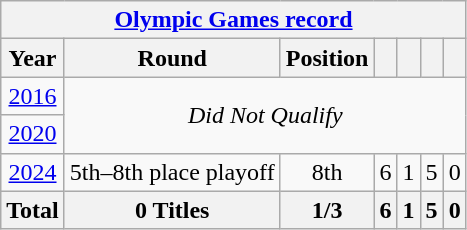<table class="wikitable" style="text-align: center;">
<tr>
<th colspan="7"><a href='#'>Olympic Games record</a></th>
</tr>
<tr>
<th>Year</th>
<th>Round</th>
<th>Position</th>
<th></th>
<th></th>
<th></th>
<th></th>
</tr>
<tr>
<td> <a href='#'>2016</a></td>
<td colspan="6" rowspan="2"><em>Did Not Qualify</em></td>
</tr>
<tr>
<td> <a href='#'>2020</a></td>
</tr>
<tr>
<td> <a href='#'>2024</a></td>
<td>5th–8th place playoff</td>
<td>8th</td>
<td>6</td>
<td>1</td>
<td>5</td>
<td>0</td>
</tr>
<tr>
<th>Total</th>
<th>0 Titles</th>
<th>1/3</th>
<th>6</th>
<th>1</th>
<th>5</th>
<th>0</th>
</tr>
</table>
